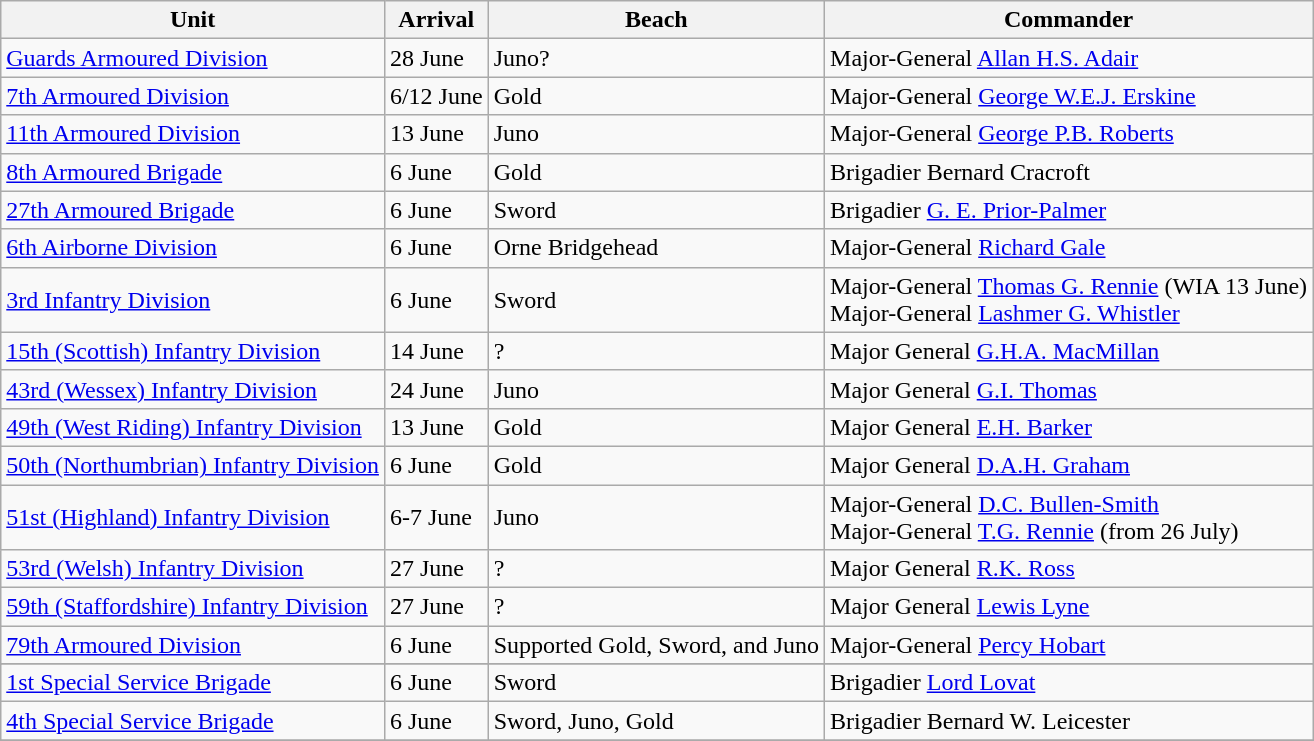<table class="wikitable sortable">
<tr>
<th>Unit</th>
<th>Arrival</th>
<th>Beach</th>
<th>Commander</th>
</tr>
<tr>
<td><a href='#'>Guards Armoured Division</a></td>
<td>28 June</td>
<td>Juno?</td>
<td>Major-General <a href='#'>Allan H.S. Adair</a></td>
</tr>
<tr>
<td><a href='#'>7th Armoured Division</a></td>
<td>6/12 June</td>
<td>Gold</td>
<td>Major-General <a href='#'>George W.E.J. Erskine</a></td>
</tr>
<tr>
<td><a href='#'>11th Armoured Division</a></td>
<td>13 June</td>
<td>Juno</td>
<td>Major-General <a href='#'>George P.B. Roberts</a></td>
</tr>
<tr>
<td><a href='#'>8th Armoured Brigade</a></td>
<td>6 June</td>
<td>Gold</td>
<td>Brigadier Bernard Cracroft</td>
</tr>
<tr>
<td><a href='#'>27th Armoured Brigade</a></td>
<td>6 June</td>
<td>Sword</td>
<td>Brigadier <a href='#'>G. E. Prior-Palmer</a></td>
</tr>
<tr>
<td><a href='#'>6th Airborne Division</a></td>
<td>6 June</td>
<td>Orne Bridgehead</td>
<td>Major-General <a href='#'>Richard Gale</a></td>
</tr>
<tr>
<td><a href='#'>3rd Infantry Division</a></td>
<td>6 June</td>
<td>Sword</td>
<td>Major-General <a href='#'>Thomas G. Rennie</a> (WIA 13 June)<br>Major-General <a href='#'>Lashmer G. Whistler</a></td>
</tr>
<tr>
<td><a href='#'>15th (Scottish) Infantry Division</a></td>
<td>14 June</td>
<td>?</td>
<td>Major General <a href='#'>G.H.A. MacMillan</a></td>
</tr>
<tr>
<td><a href='#'>43rd (Wessex) Infantry Division</a></td>
<td>24 June</td>
<td>Juno</td>
<td>Major General <a href='#'>G.I. Thomas</a></td>
</tr>
<tr>
<td><a href='#'>49th (West Riding) Infantry Division</a></td>
<td>13 June</td>
<td>Gold</td>
<td>Major General <a href='#'>E.H. Barker</a></td>
</tr>
<tr>
<td><a href='#'>50th (Northumbrian) Infantry Division</a></td>
<td>6 June</td>
<td>Gold</td>
<td>Major General <a href='#'>D.A.H. Graham</a></td>
</tr>
<tr>
<td><a href='#'>51st (Highland) Infantry Division</a></td>
<td>6-7 June</td>
<td>Juno</td>
<td>Major-General <a href='#'>D.C. Bullen-Smith</a><br>Major-General <a href='#'>T.G. Rennie</a> (from 26 July)</td>
</tr>
<tr>
<td><a href='#'>53rd (Welsh) Infantry Division</a></td>
<td>27 June</td>
<td>?</td>
<td>Major General <a href='#'>R.K. Ross</a></td>
</tr>
<tr>
<td><a href='#'>59th (Staffordshire) Infantry Division</a></td>
<td>27 June</td>
<td>?</td>
<td>Major General <a href='#'>Lewis Lyne</a></td>
</tr>
<tr>
<td><a href='#'>79th Armoured Division</a></td>
<td>6 June</td>
<td>Supported Gold, Sword, and Juno</td>
<td>Major-General <a href='#'>Percy Hobart</a></td>
</tr>
<tr>
</tr>
<tr>
<td><a href='#'>1st Special Service Brigade</a></td>
<td>6 June</td>
<td>Sword</td>
<td>Brigadier <a href='#'>Lord Lovat</a></td>
</tr>
<tr>
<td><a href='#'>4th Special Service Brigade</a></td>
<td>6 June</td>
<td>Sword, Juno, Gold</td>
<td>Brigadier Bernard W. Leicester</td>
</tr>
<tr>
</tr>
</table>
